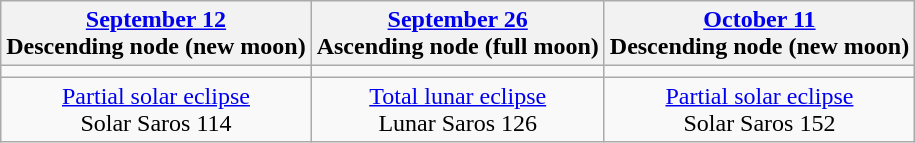<table class="wikitable">
<tr>
<th><a href='#'>September 12</a><br>Descending node (new moon)</th>
<th><a href='#'>September 26</a><br>Ascending node (full moon)</th>
<th><a href='#'>October 11</a><br>Descending node (new moon)</th>
</tr>
<tr>
<td></td>
<td></td>
<td></td>
</tr>
<tr align=center>
<td><a href='#'>Partial solar eclipse</a><br>Solar Saros 114</td>
<td><a href='#'>Total lunar eclipse</a><br>Lunar Saros 126</td>
<td><a href='#'>Partial solar eclipse</a><br>Solar Saros 152</td>
</tr>
</table>
